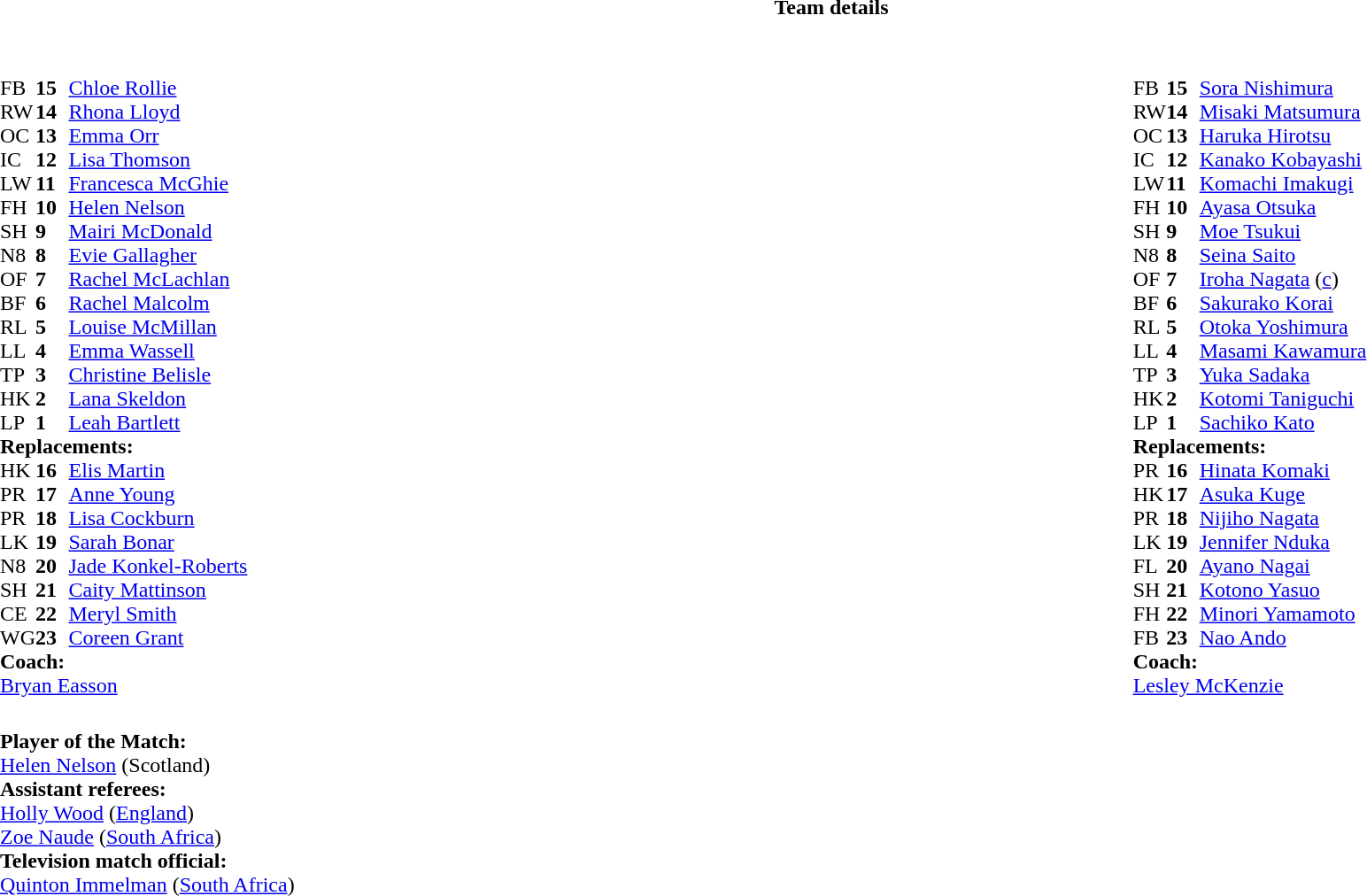<table border="0" style="width:100%;" class="collapsible collapsed">
<tr>
<th>Team details</th>
</tr>
<tr>
<td><br><table width="100%">
<tr>
<td style="vertical-align:top; width:50%"><br><table cellspacing="0" cellpadding="0">
<tr>
<th width="25"></th>
<th width="25"></th>
</tr>
<tr>
<td>FB</td>
<td><strong>15</strong></td>
<td><a href='#'>Chloe Rollie</a></td>
</tr>
<tr>
<td>RW</td>
<td><strong>14</strong></td>
<td><a href='#'>Rhona Lloyd</a></td>
</tr>
<tr>
<td>OC</td>
<td><strong>13</strong></td>
<td><a href='#'>Emma Orr</a></td>
</tr>
<tr>
<td>IC</td>
<td><strong>12</strong></td>
<td><a href='#'>Lisa Thomson</a></td>
</tr>
<tr>
<td>LW</td>
<td><strong>11</strong></td>
<td><a href='#'>Francesca McGhie</a></td>
<td></td>
<td></td>
</tr>
<tr>
<td>FH</td>
<td><strong>10</strong></td>
<td><a href='#'>Helen Nelson</a></td>
<td></td>
<td></td>
</tr>
<tr>
<td>SH</td>
<td><strong>9</strong></td>
<td><a href='#'>Mairi McDonald</a></td>
<td></td>
<td></td>
</tr>
<tr>
<td>N8</td>
<td><strong>8</strong></td>
<td><a href='#'>Evie Gallagher</a></td>
</tr>
<tr>
<td>OF</td>
<td><strong>7</strong></td>
<td><a href='#'>Rachel McLachlan</a></td>
<td></td>
<td></td>
</tr>
<tr>
<td>BF</td>
<td><strong>6</strong></td>
<td><a href='#'>Rachel Malcolm</a></td>
</tr>
<tr>
<td>RL</td>
<td><strong>5</strong></td>
<td><a href='#'>Louise McMillan</a></td>
<td></td>
<td></td>
</tr>
<tr>
<td>LL</td>
<td><strong>4</strong></td>
<td><a href='#'>Emma Wassell</a></td>
</tr>
<tr>
<td>TP</td>
<td><strong>3</strong></td>
<td><a href='#'>Christine Belisle</a></td>
<td></td>
<td></td>
</tr>
<tr>
<td>HK</td>
<td><strong>2</strong></td>
<td><a href='#'>Lana Skeldon</a></td>
<td></td>
<td></td>
</tr>
<tr>
<td>LP</td>
<td><strong>1</strong></td>
<td><a href='#'>Leah Bartlett</a></td>
<td></td>
<td></td>
</tr>
<tr>
<td colspan=3><strong>Replacements:</strong></td>
</tr>
<tr>
<td>HK</td>
<td><strong>16</strong></td>
<td><a href='#'>Elis Martin</a></td>
<td></td>
<td></td>
</tr>
<tr>
<td>PR</td>
<td><strong>17</strong></td>
<td><a href='#'>Anne Young</a></td>
<td></td>
<td></td>
</tr>
<tr>
<td>PR</td>
<td><strong>18</strong></td>
<td><a href='#'>Lisa Cockburn</a></td>
<td></td>
<td></td>
</tr>
<tr>
<td>LK</td>
<td><strong>19</strong></td>
<td><a href='#'>Sarah Bonar</a></td>
<td></td>
<td></td>
</tr>
<tr>
<td>N8</td>
<td><strong>20</strong></td>
<td><a href='#'>Jade Konkel-Roberts</a></td>
<td></td>
<td></td>
</tr>
<tr>
<td>SH</td>
<td><strong>21</strong></td>
<td><a href='#'>Caity Mattinson</a></td>
<td></td>
<td></td>
</tr>
<tr>
<td>CE</td>
<td><strong>22</strong></td>
<td><a href='#'>Meryl Smith</a></td>
<td></td>
<td></td>
</tr>
<tr>
<td>WG</td>
<td><strong>23</strong></td>
<td><a href='#'>Coreen Grant</a></td>
<td></td>
<td></td>
</tr>
<tr>
<td colspan=3><strong>Coach:</strong></td>
</tr>
<tr>
<td colspan="4"> <a href='#'>Bryan Easson</a></td>
</tr>
</table>
</td>
<td style="vertical-align:top"></td>
<td style="vertical-align:top; width:50%"><br><table cellspacing="0" cellpadding="0" style="margin:auto">
<tr>
<th width="25"></th>
<th width="25"></th>
</tr>
<tr>
<td>FB</td>
<td><strong>15</strong></td>
<td><a href='#'>Sora Nishimura</a></td>
<td></td>
<td></td>
</tr>
<tr>
<td>RW</td>
<td><strong>14</strong></td>
<td><a href='#'>Misaki Matsumura</a></td>
</tr>
<tr>
<td>OC</td>
<td><strong>13</strong></td>
<td><a href='#'>Haruka Hirotsu</a></td>
</tr>
<tr>
<td>IC</td>
<td><strong>12</strong></td>
<td><a href='#'>Kanako Kobayashi</a></td>
<td></td>
<td></td>
</tr>
<tr>
<td>LW</td>
<td><strong>11</strong></td>
<td><a href='#'>Komachi Imakugi</a></td>
</tr>
<tr>
<td>FH</td>
<td><strong>10</strong></td>
<td><a href='#'>Ayasa Otsuka</a></td>
</tr>
<tr>
<td>SH</td>
<td><strong>9</strong></td>
<td><a href='#'>Moe Tsukui</a></td>
</tr>
<tr>
<td>N8</td>
<td><strong>8</strong></td>
<td><a href='#'>Seina Saito</a></td>
<td></td>
<td></td>
</tr>
<tr>
<td>OF</td>
<td><strong>7</strong></td>
<td><a href='#'>Iroha Nagata</a> (<a href='#'>c</a>)</td>
</tr>
<tr>
<td>BF</td>
<td><strong>6</strong></td>
<td><a href='#'>Sakurako Korai</a></td>
<td></td>
<td></td>
</tr>
<tr>
<td>RL</td>
<td><strong>5</strong></td>
<td><a href='#'>Otoka Yoshimura</a></td>
</tr>
<tr>
<td>LL</td>
<td><strong>4</strong></td>
<td><a href='#'>Masami Kawamura</a></td>
<td></td>
<td></td>
</tr>
<tr>
<td>TP</td>
<td><strong>3</strong></td>
<td><a href='#'>Yuka Sadaka</a></td>
<td></td>
<td></td>
</tr>
<tr>
<td>HK</td>
<td><strong>2</strong></td>
<td><a href='#'>Kotomi Taniguchi</a></td>
<td></td>
<td></td>
</tr>
<tr>
<td>LP</td>
<td><strong>1</strong></td>
<td><a href='#'>Sachiko Kato</a></td>
<td></td>
<td></td>
</tr>
<tr>
<td colspan=3><strong>Replacements:</strong></td>
</tr>
<tr>
<td>PR</td>
<td><strong>16</strong></td>
<td><a href='#'>Hinata Komaki</a></td>
<td></td>
<td></td>
</tr>
<tr>
<td>HK</td>
<td><strong>17</strong></td>
<td><a href='#'>Asuka Kuge</a></td>
<td></td>
<td></td>
</tr>
<tr>
<td>PR</td>
<td><strong>18</strong></td>
<td><a href='#'>Nijiho Nagata</a></td>
<td></td>
<td></td>
</tr>
<tr>
<td>LK</td>
<td><strong>19</strong></td>
<td><a href='#'>Jennifer Nduka</a></td>
<td></td>
<td></td>
</tr>
<tr>
<td>FL</td>
<td><strong>20</strong></td>
<td><a href='#'>Ayano Nagai</a></td>
<td></td>
<td></td>
</tr>
<tr>
<td>SH</td>
<td><strong>21</strong></td>
<td><a href='#'>Kotono Yasuo</a></td>
<td></td>
<td></td>
</tr>
<tr>
<td>FH</td>
<td><strong>22</strong></td>
<td><a href='#'>Minori Yamamoto</a></td>
<td></td>
<td></td>
</tr>
<tr>
<td>FB</td>
<td><strong>23</strong></td>
<td><a href='#'>Nao Ando</a></td>
<td></td>
<td></td>
</tr>
<tr>
<td colspan=3><strong>Coach:</strong></td>
</tr>
<tr>
<td colspan="4"> <a href='#'>Lesley McKenzie</a></td>
</tr>
</table>
</td>
</tr>
</table>
<table style="width:100%">
<tr>
<td><br><strong>Player of the Match:</strong>
<br><a href='#'>Helen Nelson</a> (Scotland)<br><strong>Assistant referees:</strong>
<br><a href='#'>Holly Wood</a> (<a href='#'>England</a>)
<br><a href='#'>Zoe Naude</a> (<a href='#'>South Africa</a>)
<br><strong>Television match official:</strong>
<br><a href='#'>Quinton Immelman</a> (<a href='#'>South Africa</a>)<br></td>
</tr>
</table>
</td>
</tr>
</table>
